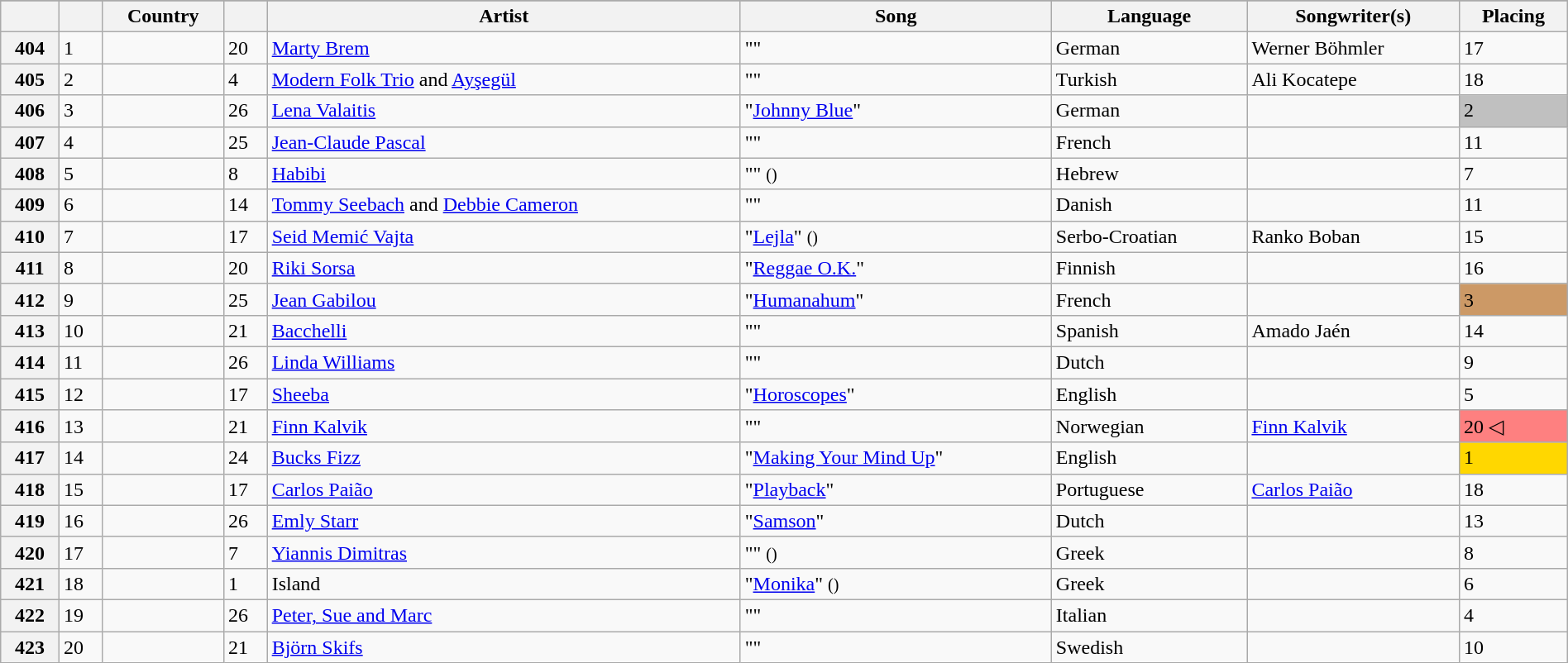<table class="wikitable plainrowheaders" style="width:100%">
<tr>
</tr>
<tr>
<th scope="col"></th>
<th scope="col"></th>
<th scope="col">Country</th>
<th scope="col"></th>
<th scope="col">Artist</th>
<th scope="col">Song</th>
<th scope="col">Language</th>
<th scope="col">Songwriter(s)</th>
<th scope="col">Placing</th>
</tr>
<tr>
<th scope="row">404</th>
<td>1</td>
<td></td>
<td>20</td>
<td><a href='#'>Marty Brem</a></td>
<td>""</td>
<td>German</td>
<td>Werner Böhmler</td>
<td>17</td>
</tr>
<tr>
<th scope="row">405</th>
<td>2</td>
<td></td>
<td>4</td>
<td><a href='#'>Modern Folk Trio</a> and <a href='#'>Ayşegül</a></td>
<td>""</td>
<td>Turkish</td>
<td>Ali Kocatepe</td>
<td>18</td>
</tr>
<tr>
<th scope="row">406</th>
<td>3</td>
<td></td>
<td>26</td>
<td><a href='#'>Lena Valaitis</a></td>
<td>"<a href='#'>Johnny Blue</a>"</td>
<td>German</td>
<td></td>
<td bgcolor="silver">2</td>
</tr>
<tr>
<th scope="row">407</th>
<td>4</td>
<td></td>
<td>25</td>
<td><a href='#'>Jean-Claude Pascal</a></td>
<td>""</td>
<td>French</td>
<td></td>
<td>11</td>
</tr>
<tr>
<th scope="row">408</th>
<td>5</td>
<td></td>
<td>8</td>
<td><a href='#'>Habibi</a></td>
<td>"" <small>()</small></td>
<td>Hebrew</td>
<td></td>
<td>7</td>
</tr>
<tr>
<th scope="row">409</th>
<td>6</td>
<td></td>
<td>14</td>
<td><a href='#'>Tommy Seebach</a> and <a href='#'>Debbie Cameron</a></td>
<td>""</td>
<td>Danish</td>
<td></td>
<td>11</td>
</tr>
<tr>
<th scope="row">410</th>
<td>7</td>
<td></td>
<td>17</td>
<td><a href='#'>Seid Memić Vajta</a></td>
<td>"<a href='#'>Lejla</a>" <small>()</small></td>
<td>Serbo-Croatian</td>
<td>Ranko Boban</td>
<td>15</td>
</tr>
<tr>
<th scope="row">411</th>
<td>8</td>
<td></td>
<td>20</td>
<td><a href='#'>Riki Sorsa</a></td>
<td>"<a href='#'>Reggae O.K.</a>"</td>
<td>Finnish</td>
<td></td>
<td>16</td>
</tr>
<tr>
<th scope="row">412</th>
<td>9</td>
<td></td>
<td>25</td>
<td><a href='#'>Jean Gabilou</a></td>
<td>"<a href='#'>Humanahum</a>"</td>
<td>French</td>
<td></td>
<td bgcolor="#C96">3</td>
</tr>
<tr>
<th scope="row">413</th>
<td>10</td>
<td></td>
<td>21</td>
<td><a href='#'>Bacchelli</a></td>
<td>""</td>
<td>Spanish</td>
<td>Amado Jaén</td>
<td>14</td>
</tr>
<tr>
<th scope="row">414</th>
<td>11</td>
<td></td>
<td>26</td>
<td><a href='#'>Linda Williams</a></td>
<td>""</td>
<td>Dutch</td>
<td></td>
<td>9</td>
</tr>
<tr>
<th scope="row">415</th>
<td>12</td>
<td></td>
<td>17</td>
<td><a href='#'>Sheeba</a></td>
<td>"<a href='#'>Horoscopes</a>"</td>
<td>English</td>
<td></td>
<td>5</td>
</tr>
<tr>
<th scope="row">416</th>
<td>13</td>
<td></td>
<td>21</td>
<td><a href='#'>Finn Kalvik</a></td>
<td>""</td>
<td>Norwegian</td>
<td><a href='#'>Finn Kalvik</a></td>
<td bgcolor="#FE8080">20 ◁</td>
</tr>
<tr>
<th scope="row">417</th>
<td>14</td>
<td></td>
<td>24</td>
<td><a href='#'>Bucks Fizz</a></td>
<td>"<a href='#'>Making Your Mind Up</a>"</td>
<td>English</td>
<td></td>
<td bgcolor="gold">1</td>
</tr>
<tr>
<th scope="row">418</th>
<td>15</td>
<td></td>
<td>17</td>
<td><a href='#'>Carlos Paião</a></td>
<td>"<a href='#'>Playback</a>"</td>
<td>Portuguese</td>
<td><a href='#'>Carlos Paião</a></td>
<td>18</td>
</tr>
<tr>
<th scope="row">419</th>
<td>16</td>
<td></td>
<td>26</td>
<td><a href='#'>Emly Starr</a></td>
<td>"<a href='#'>Samson</a>"</td>
<td>Dutch</td>
<td></td>
<td>13</td>
</tr>
<tr>
<th scope="row">420</th>
<td>17</td>
<td></td>
<td>7</td>
<td><a href='#'>Yiannis Dimitras</a></td>
<td>"" <small>()</small></td>
<td>Greek</td>
<td></td>
<td>8</td>
</tr>
<tr>
<th scope="row">421</th>
<td>18</td>
<td></td>
<td>1</td>
<td>Island</td>
<td>"<a href='#'>Monika</a>" <small>()</small></td>
<td>Greek</td>
<td></td>
<td>6</td>
</tr>
<tr>
<th scope="row">422</th>
<td>19</td>
<td></td>
<td>26</td>
<td><a href='#'>Peter, Sue and Marc</a></td>
<td>""</td>
<td>Italian</td>
<td></td>
<td>4</td>
</tr>
<tr>
<th scope="row">423</th>
<td>20</td>
<td></td>
<td>21</td>
<td><a href='#'>Björn Skifs</a></td>
<td>""</td>
<td>Swedish</td>
<td></td>
<td>10</td>
</tr>
</table>
